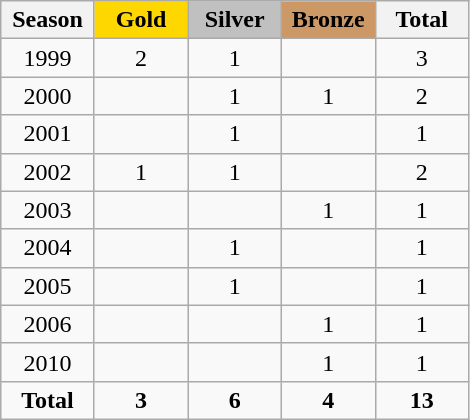<table class="wikitable" style="text-align:center;">
<tr>
<th width="55">Season</th>
<th width="55" style="background:gold;">Gold</th>
<th width="55" style="background:silver;">Silver</th>
<th width="55" style="background:#CC9966;">Bronze</th>
<th width="55">Total</th>
</tr>
<tr>
<td>1999</td>
<td>2</td>
<td>1</td>
<td></td>
<td>3</td>
</tr>
<tr>
<td>2000</td>
<td></td>
<td>1</td>
<td>1</td>
<td>2</td>
</tr>
<tr>
<td>2001</td>
<td></td>
<td>1</td>
<td></td>
<td>1</td>
</tr>
<tr>
<td>2002</td>
<td>1</td>
<td>1</td>
<td></td>
<td>2</td>
</tr>
<tr>
<td>2003</td>
<td></td>
<td></td>
<td>1</td>
<td>1</td>
</tr>
<tr>
<td>2004</td>
<td></td>
<td>1</td>
<td></td>
<td>1</td>
</tr>
<tr>
<td>2005</td>
<td></td>
<td>1</td>
<td></td>
<td>1</td>
</tr>
<tr>
<td>2006</td>
<td></td>
<td></td>
<td>1</td>
<td>1</td>
</tr>
<tr>
<td>2010</td>
<td></td>
<td></td>
<td>1</td>
<td>1</td>
</tr>
<tr>
<td><strong>Total</strong></td>
<td><strong>3</strong></td>
<td><strong>6</strong></td>
<td><strong>4</strong></td>
<td><strong>13</strong></td>
</tr>
</table>
